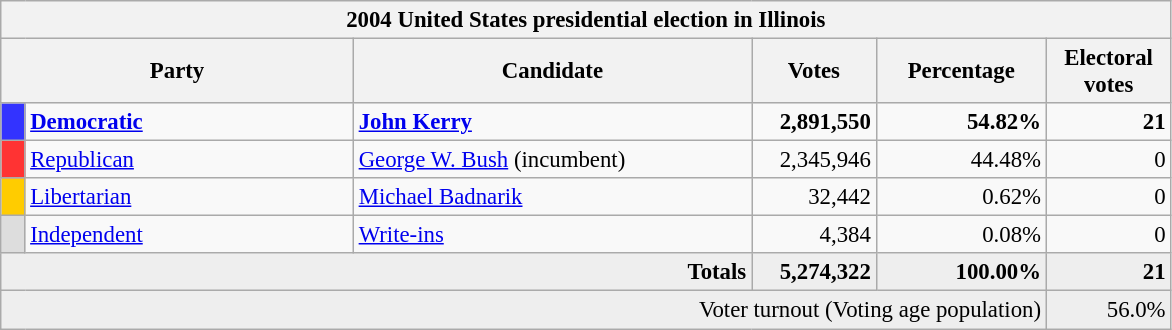<table class="wikitable" style="font-size: 95%;">
<tr>
<th colspan="6">2004 United States presidential election in Illinois</th>
</tr>
<tr>
<th colspan="2" style="width: 15em">Party</th>
<th style="width: 17em">Candidate</th>
<th style="width: 5em">Votes</th>
<th style="width: 7em">Percentage</th>
<th style="width: 5em">Electoral votes</th>
</tr>
<tr>
<th style="background-color:#3333FF; width: 3px"></th>
<td style="width: 130px"><strong><a href='#'>Democratic</a></strong></td>
<td><strong><a href='#'>John Kerry</a></strong></td>
<td align="right"><strong>2,891,550</strong></td>
<td align="right"><strong>54.82%</strong></td>
<td align="right"><strong>21</strong></td>
</tr>
<tr>
<th style="background-color:#FF3333; width: 3px"></th>
<td style="width: 130px"><a href='#'>Republican</a></td>
<td><a href='#'>George W. Bush</a>  (incumbent)</td>
<td align="right">2,345,946</td>
<td align="right">44.48%</td>
<td align="right">0</td>
</tr>
<tr>
<th style="background-color:#FFCC00; width: 3px"></th>
<td style="width: 130px"><a href='#'>Libertarian</a></td>
<td><a href='#'>Michael Badnarik</a></td>
<td align="right">32,442</td>
<td align="right">0.62%</td>
<td align="right">0</td>
</tr>
<tr>
<th style="background-color:#DDDDDD; width: 3px"></th>
<td style="width: 130px"><a href='#'>Independent</a></td>
<td><a href='#'>Write-ins</a></td>
<td align="right">4,384</td>
<td align="right">0.08%</td>
<td align="right">0</td>
</tr>
<tr bgcolor="#EEEEEE">
<td colspan="3" align="right"><strong>Totals</strong></td>
<td align="right"><strong>5,274,322</strong></td>
<td align="right"><strong>100.00%</strong></td>
<td align="right"><strong>21</strong></td>
</tr>
<tr bgcolor="#EEEEEE">
<td colspan="5" align="right">Voter turnout (Voting age population)</td>
<td colspan="1" align="right">56.0%</td>
</tr>
</table>
